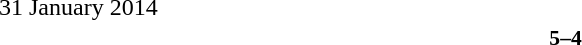<table width=100% cellspacing=1>
<tr>
<th width=25%></th>
<th width=10%></th>
<th></th>
</tr>
<tr>
<td>31 January 2014</td>
</tr>
<tr style=font-size:90%>
<td align=right><strong></strong></td>
<td align=center><strong>5–4</strong></td>
<td><strong></strong></td>
<td></td>
</tr>
</table>
